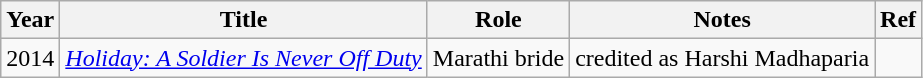<table class="wikitable sortable">
<tr>
<th>Year</th>
<th>Title</th>
<th>Role</th>
<th class="unsortable">Notes</th>
<th class="unsortable">Ref</th>
</tr>
<tr>
<td>2014</td>
<td><em><a href='#'>Holiday: A Soldier Is Never Off Duty</a></em></td>
<td>Marathi bride</td>
<td>credited as Harshi Madhaparia</td>
<td></td>
</tr>
</table>
